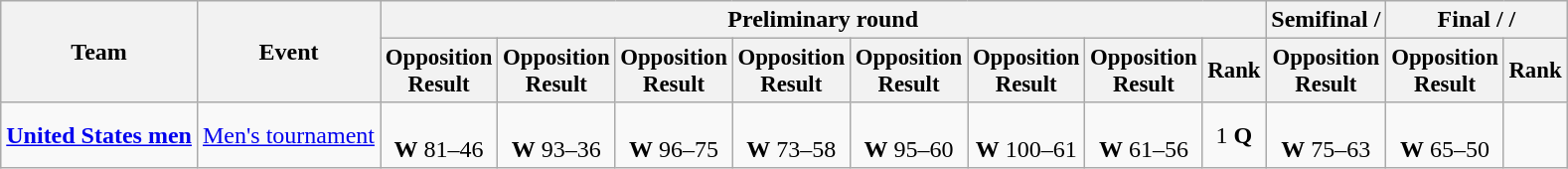<table class=wikitable style=font-size:90%\>
<tr>
<th rowspan=2>Team</th>
<th rowspan=2>Event</th>
<th colspan=8>Preliminary round</th>
<th>Semifinal / </th>
<th colspan=2>Final /  / </th>
</tr>
<tr style=font-size:95%>
<th>Opposition<br>Result</th>
<th>Opposition<br>Result</th>
<th>Opposition<br>Result</th>
<th>Opposition<br>Result</th>
<th>Opposition<br>Result</th>
<th>Opposition<br>Result</th>
<th>Opposition<br>Result</th>
<th>Rank</th>
<th>Opposition<br>Result</th>
<th>Opposition<br>Result</th>
<th>Rank</th>
</tr>
<tr align=center>
<td align=left><strong><a href='#'>United States men</a></strong></td>
<td align=left><a href='#'>Men's tournament</a></td>
<td><br><strong>W</strong> 81–46</td>
<td><br><strong>W</strong> 93–36</td>
<td><br><strong>W</strong> 96–75</td>
<td><br><strong>W</strong> 73–58</td>
<td><br><strong>W</strong> 95–60</td>
<td><br><strong>W</strong> 100–61</td>
<td><br><strong>W</strong> 61–56</td>
<td>1 <strong>Q</strong></td>
<td><br><strong>W</strong> 75–63</td>
<td><br><strong>W</strong> 65–50</td>
<td></td>
</tr>
</table>
